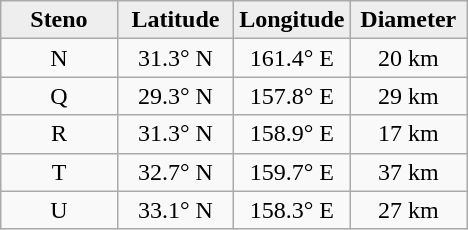<table class="wikitable">
<tr>
<th width="25%" style="background:#eeeeee;">Steno</th>
<th width="25%" style="background:#eeeeee;">Latitude</th>
<th width="25%" style="background:#eeeeee;">Longitude</th>
<th width="25%" style="background:#eeeeee;">Diameter</th>
</tr>
<tr>
<td align="center">N</td>
<td align="center">31.3° N</td>
<td align="center">161.4° E</td>
<td align="center">20 km</td>
</tr>
<tr>
<td align="center">Q</td>
<td align="center">29.3° N</td>
<td align="center">157.8° E</td>
<td align="center">29 km</td>
</tr>
<tr>
<td align="center">R</td>
<td align="center">31.3° N</td>
<td align="center">158.9° E</td>
<td align="center">17 km</td>
</tr>
<tr>
<td align="center">T</td>
<td align="center">32.7° N</td>
<td align="center">159.7° E</td>
<td align="center">37 km</td>
</tr>
<tr>
<td align="center">U</td>
<td align="center">33.1° N</td>
<td align="center">158.3° E</td>
<td align="center">27 km</td>
</tr>
</table>
